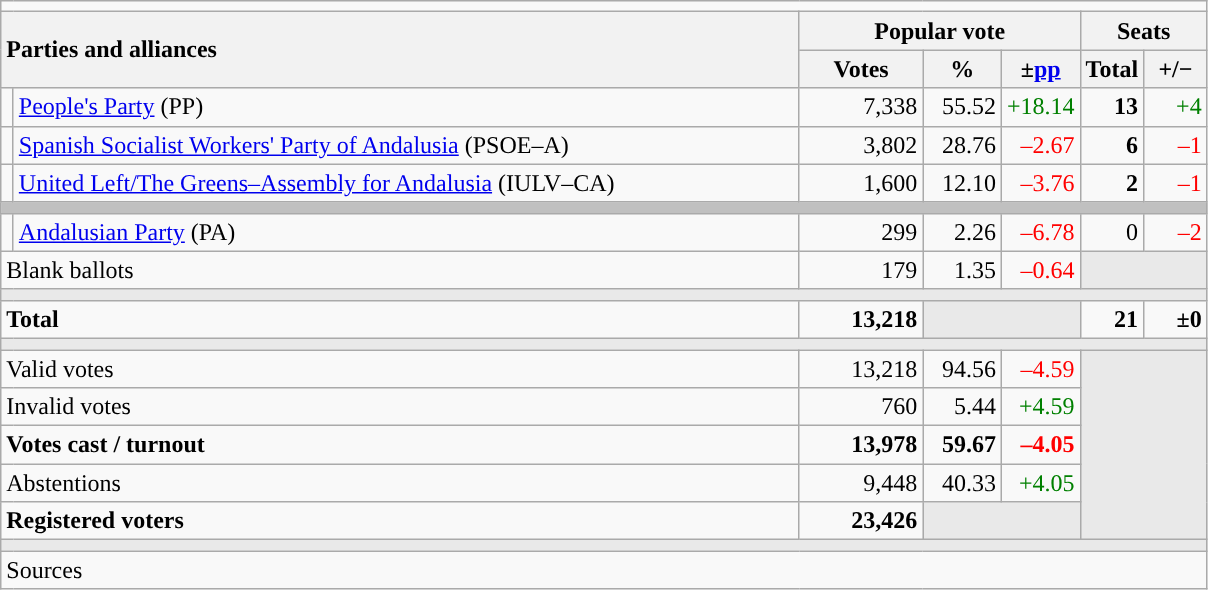<table class="wikitable" style="text-align:right;">
<tr>
<td colspan="7"></td>
</tr>
<tr>
<th style="text-align:left;" rowspan="2" colspan="2" width="525">Parties and alliances</th>
<th colspan="3">Popular vote</th>
<th colspan="2">Seats</th>
</tr>
<tr>
<th width="75">Votes</th>
<th width="45">%</th>
<th width="45">±<a href='#'>pp</a></th>
<th width="35">Total</th>
<th width="35">+/−</th>
</tr>
<tr>
<td width="1" style="color:inherit;background:"></td>
<td align="left"><a href='#'>People's Party</a> (PP)</td>
<td>7,338</td>
<td>55.52</td>
<td style="color:green;">+18.14</td>
<td><strong>13</strong></td>
<td style="color:green;">+4</td>
</tr>
<tr>
<td style="color:inherit;background:"></td>
<td align="left"><a href='#'>Spanish Socialist Workers' Party of Andalusia</a> (PSOE–A)</td>
<td>3,802</td>
<td>28.76</td>
<td style="color:red;">–2.67</td>
<td><strong>6</strong></td>
<td style="color:red;">–1</td>
</tr>
<tr>
<td style="color:inherit;background:"></td>
<td align="left"><a href='#'>United Left/The Greens–Assembly for Andalusia</a> (IULV–CA)</td>
<td>1,600</td>
<td>12.10</td>
<td style="color:red;">–3.76</td>
<td><strong>2</strong></td>
<td style="color:red;">–1</td>
</tr>
<tr>
<td colspan="7" bgcolor="#C0C0C0"></td>
</tr>
<tr>
<td style="color:inherit;background:"></td>
<td align="left"><a href='#'>Andalusian Party</a> (PA)</td>
<td>299</td>
<td>2.26</td>
<td style="color:red;">–6.78</td>
<td>0</td>
<td style="color:red;">–2</td>
</tr>
<tr>
<td align="left" colspan="2">Blank ballots</td>
<td>179</td>
<td>1.35</td>
<td style="color:red;">–0.64</td>
<td bgcolor="#E9E9E9" colspan="2"></td>
</tr>
<tr>
<td colspan="7" bgcolor="#E9E9E9"></td>
</tr>
<tr style="font-weight:bold;">
<td align="left" colspan="2">Total</td>
<td>13,218</td>
<td bgcolor="#E9E9E9" colspan="2"></td>
<td>21</td>
<td>±0</td>
</tr>
<tr>
<td colspan="7" bgcolor="#E9E9E9"></td>
</tr>
<tr>
<td align="left" colspan="2">Valid votes</td>
<td>13,218</td>
<td>94.56</td>
<td style="color:red;">–4.59</td>
<td bgcolor="#E9E9E9" colspan="2" rowspan="5"></td>
</tr>
<tr>
<td align="left" colspan="2">Invalid votes</td>
<td>760</td>
<td>5.44</td>
<td style="color:green;">+4.59</td>
</tr>
<tr style="font-weight:bold;">
<td align="left" colspan="2">Votes cast / turnout</td>
<td>13,978</td>
<td>59.67</td>
<td style="color:red;">–4.05</td>
</tr>
<tr>
<td align="left" colspan="2">Abstentions</td>
<td>9,448</td>
<td>40.33</td>
<td style="color:green;">+4.05</td>
</tr>
<tr style="font-weight:bold;">
<td align="left" colspan="2">Registered voters</td>
<td>23,426</td>
<td bgcolor="#E9E9E9" colspan="2"></td>
</tr>
<tr>
<td colspan="7" bgcolor="#E9E9E9"></td>
</tr>
<tr>
<td align="left" colspan="7">Sources</td>
</tr>
</table>
